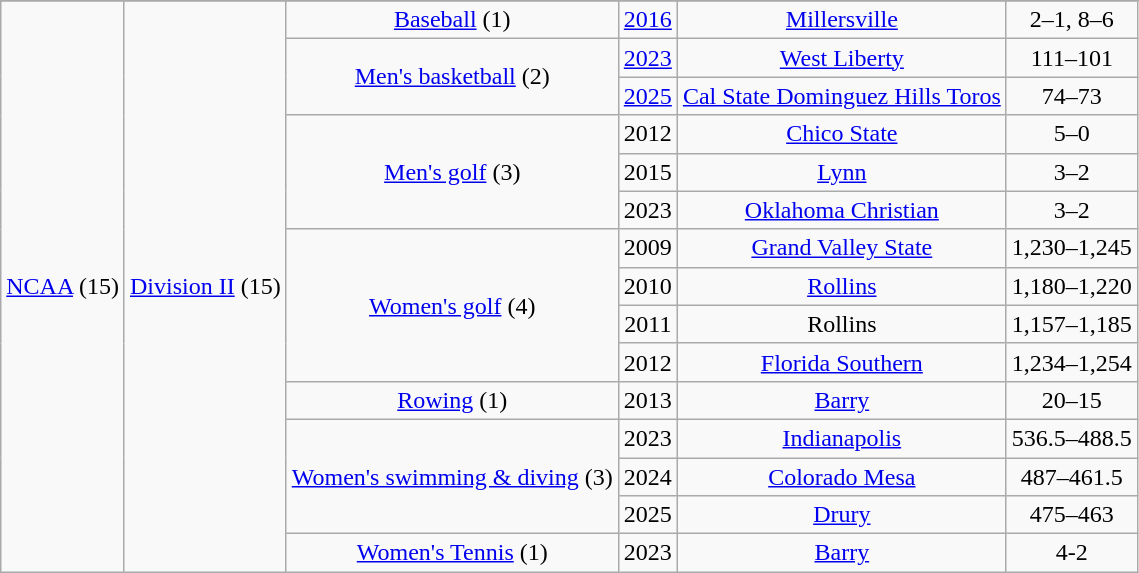<table class="wikitable">
<tr align="center">
</tr>
<tr align="center">
<td rowspan="15"><a href='#'>NCAA</a> (15)</td>
<td rowspan="15"><a href='#'>Division II</a> (15)</td>
<td rowspan="1"><a href='#'>Baseball</a> (1)</td>
<td><a href='#'>2016</a></td>
<td><a href='#'>Millersville</a></td>
<td>2–1, 8–6</td>
</tr>
<tr align="center">
<td rowspan="2"><a href='#'>Men's basketball</a> (2)</td>
<td><a href='#'>2023</a></td>
<td><a href='#'>West Liberty</a></td>
<td>111–101</td>
</tr>
<tr align="center">
<td><a href='#'>2025</a></td>
<td><a href='#'>Cal State Dominguez Hills Toros</a></td>
<td>74–73</td>
</tr>
<tr align="center">
<td rowspan="3"><a href='#'>Men's golf</a> (3)</td>
<td>2012</td>
<td><a href='#'>Chico State</a></td>
<td>5–0</td>
</tr>
<tr align="center">
<td>2015</td>
<td><a href='#'>Lynn</a></td>
<td>3–2</td>
</tr>
<tr align="center">
<td>2023</td>
<td><a href='#'>Oklahoma Christian</a></td>
<td>3–2</td>
</tr>
<tr align="center">
<td rowspan="4"><a href='#'>Women's golf</a> (4)</td>
<td>2009</td>
<td><a href='#'>Grand Valley State</a></td>
<td>1,230–1,245</td>
</tr>
<tr align="center">
<td>2010</td>
<td><a href='#'>Rollins</a></td>
<td>1,180–1,220</td>
</tr>
<tr align="center">
<td>2011</td>
<td>Rollins</td>
<td>1,157–1,185</td>
</tr>
<tr align="center">
<td>2012</td>
<td><a href='#'>Florida Southern</a></td>
<td>1,234–1,254</td>
</tr>
<tr align="center">
<td rowspan="1"><a href='#'>Rowing</a> (1)</td>
<td>2013</td>
<td><a href='#'>Barry</a></td>
<td>20–15</td>
</tr>
<tr align="center">
<td rowspan="3"><a href='#'>Women's swimming & diving</a> (3)</td>
<td>2023</td>
<td><a href='#'>Indianapolis</a></td>
<td>536.5–488.5</td>
</tr>
<tr align="center">
<td>2024</td>
<td><a href='#'>Colorado Mesa</a></td>
<td>487–461.5</td>
</tr>
<tr align="center">
<td>2025</td>
<td><a href='#'>Drury</a></td>
<td>475–463</td>
</tr>
<tr align="center">
<td rowspan="1"><a href='#'>Women's Tennis</a> (1)</td>
<td>2023</td>
<td><a href='#'>Barry</a></td>
<td>4-2</td>
</tr>
</table>
